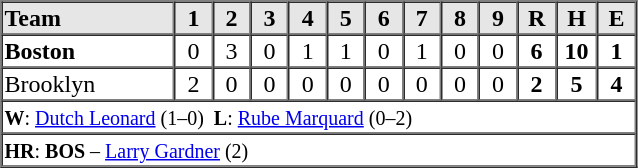<table border=1 cellspacing=0 width=425 style="margin-left:3em;">
<tr style="text-align:center; background-color:#e6e6e6;">
<th align=left width=125>Team</th>
<th width=25>1</th>
<th width=25>2</th>
<th width=25>3</th>
<th width=25>4</th>
<th width=25>5</th>
<th width=25>6</th>
<th width=25>7</th>
<th width=25>8</th>
<th width=25>9</th>
<th width=25>R</th>
<th width=25>H</th>
<th width=25>E</th>
</tr>
<tr style="text-align:center;">
<td align=left><strong>Boston</strong></td>
<td>0</td>
<td>3</td>
<td>0</td>
<td>1</td>
<td>1</td>
<td>0</td>
<td>1</td>
<td>0</td>
<td>0</td>
<td><strong>6</strong></td>
<td><strong>10</strong></td>
<td><strong>1</strong></td>
</tr>
<tr style="text-align:center;">
<td align=left>Brooklyn</td>
<td>2</td>
<td>0</td>
<td>0</td>
<td>0</td>
<td>0</td>
<td>0</td>
<td>0</td>
<td>0</td>
<td>0</td>
<td><strong>2</strong></td>
<td><strong>5</strong></td>
<td><strong>4</strong></td>
</tr>
<tr style="text-align:left;">
<td colspan=13><small><strong>W</strong>: <a href='#'>Dutch Leonard</a> (1–0)  <strong>L</strong>: <a href='#'>Rube Marquard</a> (0–2)</small></td>
</tr>
<tr style="text-align:left;">
<td colspan=13><small><strong>HR</strong>: <strong>BOS</strong> – <a href='#'>Larry Gardner</a> (2)</small></td>
</tr>
</table>
